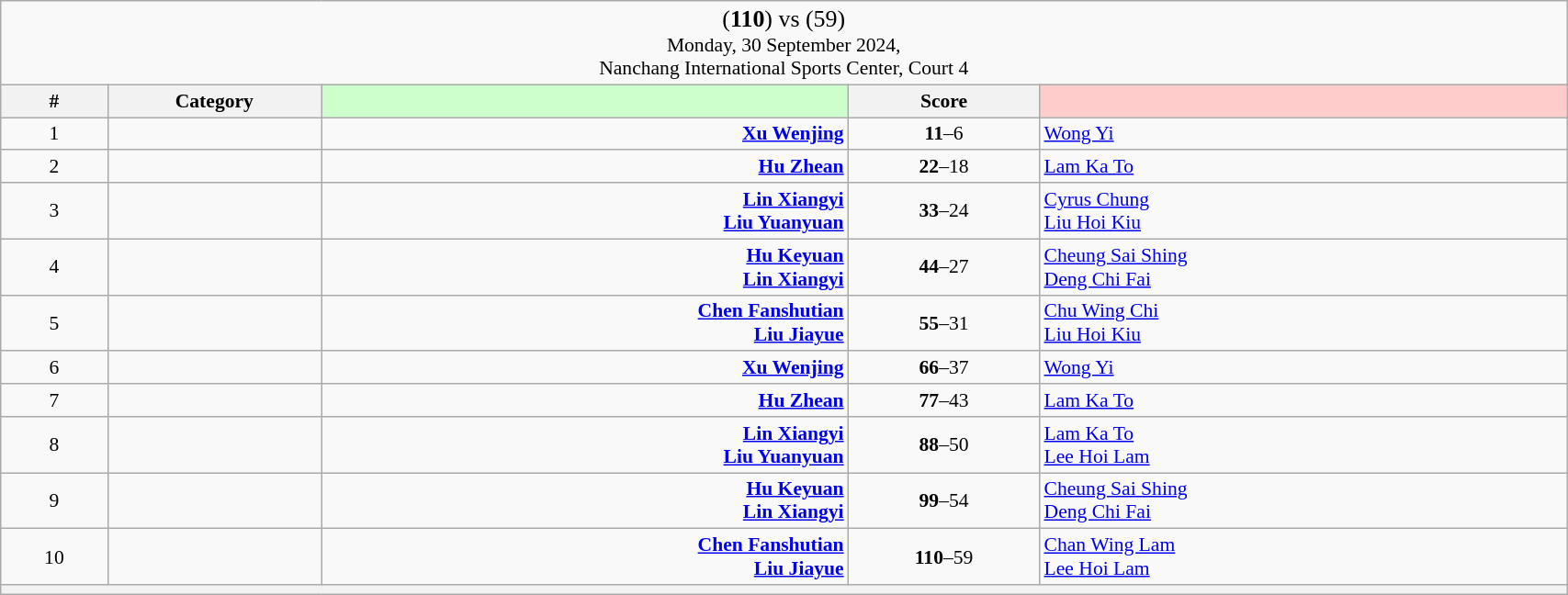<table class="wikitable mw-collapsible mw-collapsed" style="font-size:90%; text-align:center" width="90%">
<tr>
<td colspan="5"><big>(<strong>110</strong>) <strong></strong> vs  (59)</big><br>Monday, 30 September 2024, <br>Nanchang International Sports Center, Court 4</td>
</tr>
<tr>
<th width="25">#</th>
<th width="50">Category</th>
<th style="background-color:#CCFFCC" width="150"></th>
<th width="50">Score<br></th>
<th style="background-color:#FFCCCC" width="150"></th>
</tr>
<tr>
<td>1</td>
<td></td>
<td align="right"><strong><a href='#'>Xu Wenjing</a> </strong></td>
<td><strong>11</strong>–6<br></td>
<td align="left"> <a href='#'>Wong Yi</a></td>
</tr>
<tr>
<td>2</td>
<td></td>
<td align="right"><strong><a href='#'>Hu Zhean</a> </strong></td>
<td><strong>22</strong>–18<br></td>
<td align="left"> <a href='#'>Lam Ka To</a></td>
</tr>
<tr>
<td>3</td>
<td></td>
<td align="right"><strong><a href='#'>Lin Xiangyi</a> <br><a href='#'>Liu Yuanyuan</a> </strong></td>
<td><strong>33</strong>–24<br></td>
<td align="left"> <a href='#'>Cyrus Chung</a><br> <a href='#'>Liu Hoi Kiu</a></td>
</tr>
<tr>
<td>4</td>
<td></td>
<td align="right"><strong><a href='#'>Hu Keyuan</a> <br><a href='#'>Lin Xiangyi</a> </strong></td>
<td><strong>44</strong>–27<br></td>
<td align="left"> <a href='#'>Cheung Sai Shing</a><br> <a href='#'>Deng Chi Fai</a></td>
</tr>
<tr>
<td>5</td>
<td></td>
<td align="right"><strong><a href='#'>Chen Fanshutian</a> <br><a href='#'>Liu Jiayue</a> </strong></td>
<td><strong>55</strong>–31<br></td>
<td align="left"> <a href='#'>Chu Wing Chi</a><br> <a href='#'>Liu Hoi Kiu</a></td>
</tr>
<tr>
<td>6</td>
<td></td>
<td align="right"><strong><a href='#'>Xu Wenjing</a> </strong></td>
<td><strong>66</strong>–37<br></td>
<td align="left"> <a href='#'>Wong Yi</a></td>
</tr>
<tr>
<td>7</td>
<td></td>
<td align="right"><strong><a href='#'>Hu Zhean</a> </strong></td>
<td><strong>77</strong>–43<br></td>
<td align="left"> <a href='#'>Lam Ka To</a></td>
</tr>
<tr>
<td>8</td>
<td></td>
<td align="right"><strong><a href='#'>Lin Xiangyi</a> <br><a href='#'>Liu Yuanyuan</a> </strong></td>
<td><strong>88</strong>–50<br></td>
<td align="left"> <a href='#'>Lam Ka To</a><br> <a href='#'>Lee Hoi Lam</a></td>
</tr>
<tr>
<td>9</td>
<td></td>
<td align="right"><strong><a href='#'>Hu Keyuan</a> <br><a href='#'>Lin Xiangyi</a> </strong></td>
<td><strong>99</strong>–54<br></td>
<td align="left"> <a href='#'>Cheung Sai Shing</a><br> <a href='#'>Deng Chi Fai</a></td>
</tr>
<tr>
<td>10</td>
<td></td>
<td align="right"><strong><a href='#'>Chen Fanshutian</a> <br><a href='#'>Liu Jiayue</a> </strong></td>
<td><strong>110</strong>–59<br></td>
<td align="left"> <a href='#'>Chan Wing Lam</a><br> <a href='#'>Lee Hoi Lam</a></td>
</tr>
<tr>
<th colspan="5"></th>
</tr>
</table>
